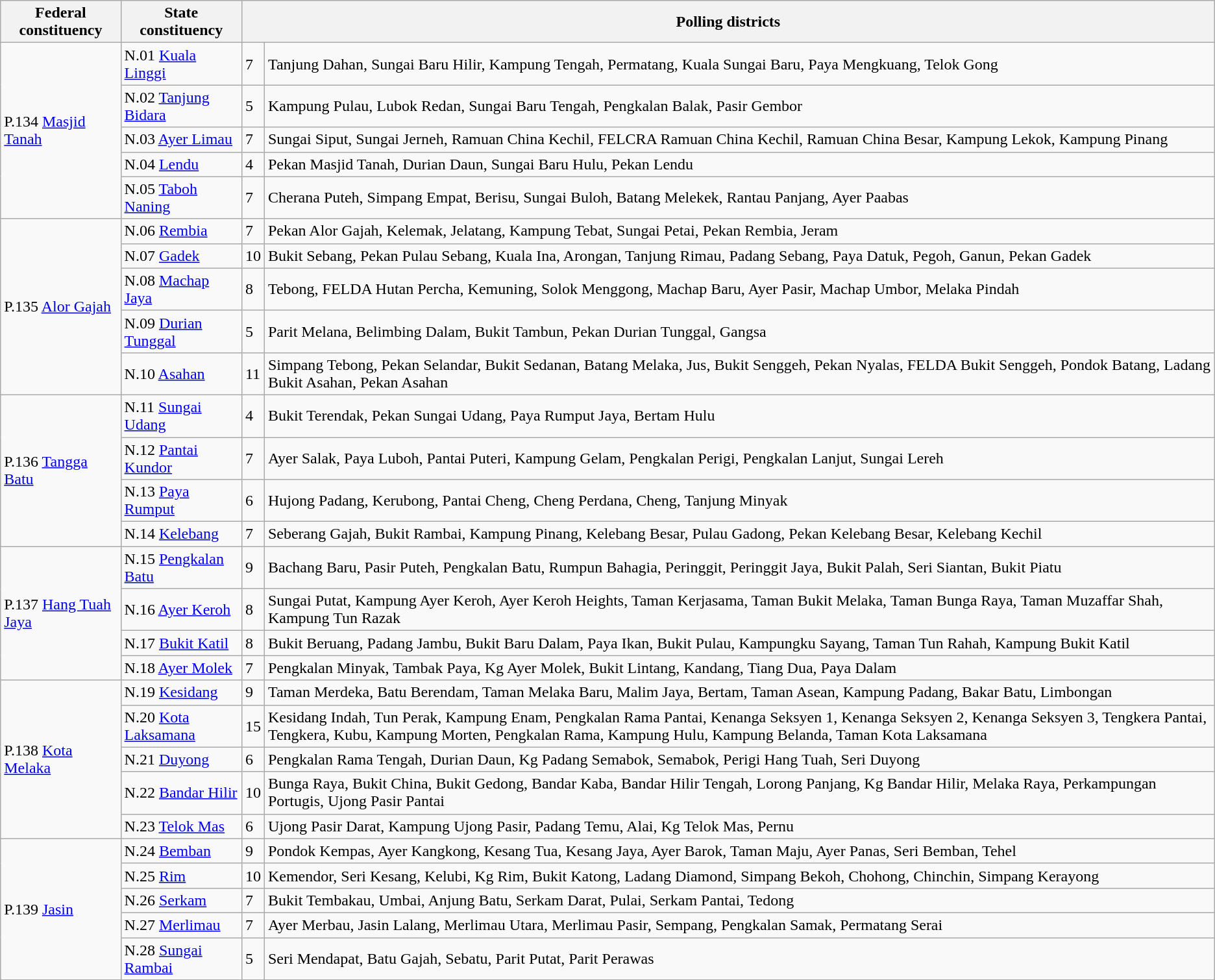<table class="wikitable sortable">
<tr>
<th>Federal constituency</th>
<th>State constituency</th>
<th colspan=2>Polling districts</th>
</tr>
<tr>
<td rowspan=5>P.134 <a href='#'>Masjid Tanah</a></td>
<td>N.01 <a href='#'>Kuala Linggi</a></td>
<td>7</td>
<td>Tanjung Dahan, Sungai Baru Hilir, Kampung Tengah, Permatang, Kuala Sungai Baru, Paya Mengkuang, Telok Gong</td>
</tr>
<tr>
<td>N.02 <a href='#'>Tanjung Bidara</a></td>
<td>5</td>
<td>Kampung Pulau, Lubok Redan, Sungai Baru Tengah, Pengkalan Balak, Pasir Gembor</td>
</tr>
<tr>
<td>N.03 <a href='#'>Ayer Limau</a></td>
<td>7</td>
<td>Sungai Siput, Sungai Jerneh, Ramuan China Kechil, FELCRA Ramuan China Kechil, Ramuan China Besar, Kampung Lekok, Kampung Pinang</td>
</tr>
<tr>
<td>N.04 <a href='#'>Lendu</a></td>
<td>4</td>
<td>Pekan Masjid Tanah, Durian Daun, Sungai Baru Hulu, Pekan Lendu</td>
</tr>
<tr>
<td>N.05 <a href='#'>Taboh Naning</a></td>
<td>7</td>
<td>Cherana Puteh, Simpang Empat, Berisu, Sungai Buloh, Batang Melekek, Rantau Panjang, Ayer Paabas</td>
</tr>
<tr>
<td rowspan=5>P.135 <a href='#'>Alor Gajah</a></td>
<td>N.06 <a href='#'>Rembia</a></td>
<td>7</td>
<td>Pekan Alor Gajah, Kelemak, Jelatang, Kampung Tebat, Sungai Petai, Pekan Rembia, Jeram</td>
</tr>
<tr>
<td>N.07 <a href='#'>Gadek</a></td>
<td>10</td>
<td>Bukit Sebang, Pekan Pulau Sebang, Kuala Ina, Arongan, Tanjung Rimau, Padang Sebang, Paya Datuk, Pegoh, Ganun, Pekan Gadek</td>
</tr>
<tr>
<td>N.08 <a href='#'>Machap Jaya</a></td>
<td>8</td>
<td>Tebong, FELDA Hutan Percha, Kemuning, Solok Menggong, Machap Baru, Ayer Pasir, Machap Umbor, Melaka Pindah</td>
</tr>
<tr>
<td>N.09 <a href='#'>Durian Tunggal</a></td>
<td>5</td>
<td>Parit Melana, Belimbing Dalam, Bukit Tambun, Pekan Durian Tunggal, Gangsa</td>
</tr>
<tr>
<td>N.10 <a href='#'>Asahan</a></td>
<td>11</td>
<td>Simpang Tebong, Pekan Selandar, Bukit Sedanan, Batang Melaka, Jus, Bukit Senggeh, Pekan Nyalas, FELDA Bukit Senggeh, Pondok Batang, Ladang Bukit Asahan, Pekan Asahan</td>
</tr>
<tr>
<td rowspan=4>P.136 <a href='#'>Tangga Batu</a></td>
<td>N.11 <a href='#'>Sungai Udang</a></td>
<td>4</td>
<td>Bukit Terendak, Pekan Sungai Udang, Paya Rumput Jaya, Bertam Hulu</td>
</tr>
<tr>
<td>N.12 <a href='#'>Pantai Kundor</a></td>
<td>7</td>
<td>Ayer Salak, Paya Luboh, Pantai Puteri, Kampung Gelam, Pengkalan Perigi, Pengkalan Lanjut, Sungai Lereh</td>
</tr>
<tr>
<td>N.13 <a href='#'>Paya Rumput</a></td>
<td>6</td>
<td>Hujong Padang, Kerubong, Pantai Cheng, Cheng Perdana, Cheng, Tanjung Minyak</td>
</tr>
<tr>
<td>N.14 <a href='#'>Kelebang</a></td>
<td>7</td>
<td>Seberang Gajah, Bukit Rambai, Kampung Pinang, Kelebang Besar, Pulau Gadong, Pekan Kelebang Besar, Kelebang Kechil</td>
</tr>
<tr>
<td rowspan=4>P.137 <a href='#'>Hang Tuah Jaya</a></td>
<td>N.15 <a href='#'>Pengkalan Batu</a></td>
<td>9</td>
<td>Bachang Baru, Pasir Puteh, Pengkalan Batu, Rumpun Bahagia, Peringgit, Peringgit Jaya, Bukit Palah, Seri Siantan, Bukit Piatu</td>
</tr>
<tr>
<td>N.16 <a href='#'>Ayer Keroh</a></td>
<td>8</td>
<td>Sungai Putat, Kampung Ayer Keroh, Ayer Keroh Heights, Taman Kerjasama, Taman Bukit Melaka, Taman Bunga Raya, Taman Muzaffar Shah, Kampung Tun Razak</td>
</tr>
<tr>
<td>N.17 <a href='#'>Bukit Katil</a></td>
<td>8</td>
<td>Bukit Beruang, Padang Jambu, Bukit Baru Dalam, Paya Ikan, Bukit Pulau, Kampungku Sayang, Taman Tun Rahah, Kampung Bukit Katil</td>
</tr>
<tr>
<td>N.18 <a href='#'>Ayer Molek</a></td>
<td>7</td>
<td>Pengkalan Minyak, Tambak Paya, Kg Ayer Molek, Bukit Lintang, Kandang, Tiang Dua, Paya Dalam</td>
</tr>
<tr>
<td rowspan=5>P.138 <a href='#'>Kota Melaka</a></td>
<td>N.19 <a href='#'>Kesidang</a></td>
<td>9</td>
<td>Taman Merdeka, Batu Berendam, Taman Melaka Baru, Malim Jaya, Bertam, Taman Asean, Kampung Padang, Bakar Batu, Limbongan</td>
</tr>
<tr>
<td>N.20 <a href='#'>Kota Laksamana</a></td>
<td>15</td>
<td>Kesidang Indah, Tun Perak, Kampung Enam, Pengkalan Rama Pantai, Kenanga Seksyen 1, Kenanga Seksyen 2, Kenanga Seksyen 3, Tengkera Pantai, Tengkera, Kubu, Kampung Morten, Pengkalan Rama, Kampung Hulu, Kampung Belanda, Taman Kota Laksamana</td>
</tr>
<tr>
<td>N.21 <a href='#'>Duyong</a></td>
<td>6</td>
<td>Pengkalan Rama Tengah, Durian Daun, Kg Padang Semabok, Semabok, Perigi Hang Tuah, Seri Duyong</td>
</tr>
<tr>
<td>N.22 <a href='#'>Bandar Hilir</a></td>
<td>10</td>
<td>Bunga Raya, Bukit China, Bukit Gedong, Bandar Kaba, Bandar Hilir Tengah, Lorong Panjang, Kg Bandar Hilir, Melaka Raya, Perkampungan Portugis, Ujong Pasir Pantai</td>
</tr>
<tr>
<td>N.23 <a href='#'>Telok Mas</a></td>
<td>6</td>
<td>Ujong Pasir Darat, Kampung Ujong Pasir, Padang Temu, Alai, Kg Telok Mas, Pernu</td>
</tr>
<tr>
<td rowspan=5>P.139 <a href='#'>Jasin</a></td>
<td>N.24 <a href='#'>Bemban</a></td>
<td>9</td>
<td>Pondok Kempas, Ayer Kangkong, Kesang Tua, Kesang Jaya, Ayer Barok, Taman Maju, Ayer Panas, Seri Bemban, Tehel</td>
</tr>
<tr>
<td>N.25 <a href='#'>Rim</a></td>
<td>10</td>
<td>Kemendor, Seri Kesang, Kelubi, Kg Rim, Bukit Katong, Ladang Diamond, Simpang Bekoh, Chohong, Chinchin, Simpang Kerayong</td>
</tr>
<tr>
<td>N.26 <a href='#'>Serkam</a></td>
<td>7</td>
<td>Bukit Tembakau, Umbai, Anjung Batu, Serkam Darat, Pulai, Serkam Pantai, Tedong</td>
</tr>
<tr>
<td>N.27 <a href='#'>Merlimau</a></td>
<td>7</td>
<td>Ayer Merbau, Jasin Lalang, Merlimau Utara, Merlimau Pasir, Sempang, Pengkalan Samak, Permatang Serai</td>
</tr>
<tr>
<td>N.28 <a href='#'>Sungai Rambai</a></td>
<td>5</td>
<td>Seri Mendapat, Batu Gajah, Sebatu, Parit Putat, Parit Perawas</td>
</tr>
</table>
